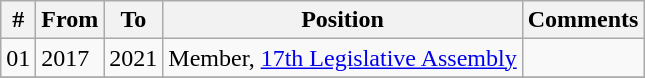<table class="wikitable sortable">
<tr>
<th>#</th>
<th>From</th>
<th>To</th>
<th>Position</th>
<th>Comments</th>
</tr>
<tr>
<td>01</td>
<td>2017</td>
<td>2021</td>
<td>Member, <a href='#'>17th Legislative Assembly</a></td>
<td></td>
</tr>
<tr>
</tr>
</table>
